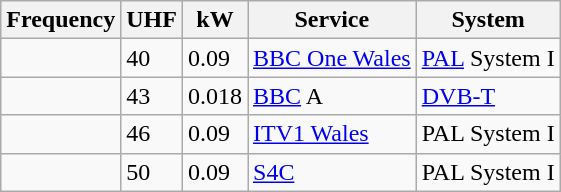<table class="wikitable sortable">
<tr>
<th>Frequency</th>
<th>UHF</th>
<th>kW</th>
<th>Service</th>
<th>System</th>
</tr>
<tr>
<td></td>
<td>40</td>
<td>0.09</td>
<td><a href='#'>BBC One Wales</a></td>
<td><a href='#'>PAL</a> System I</td>
</tr>
<tr>
<td></td>
<td>43</td>
<td>0.018</td>
<td><a href='#'>BBC</a> A</td>
<td><a href='#'>DVB-T</a></td>
</tr>
<tr>
<td></td>
<td>46</td>
<td>0.09</td>
<td><a href='#'>ITV1 Wales</a></td>
<td>PAL System I</td>
</tr>
<tr>
<td></td>
<td>50</td>
<td>0.09</td>
<td><a href='#'>S4C</a></td>
<td>PAL System I</td>
</tr>
</table>
